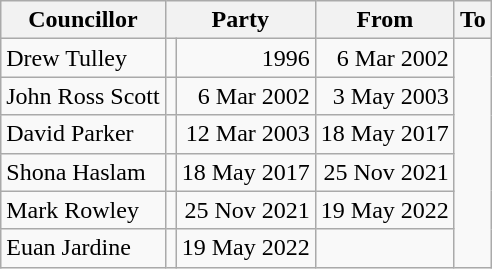<table class=wikitable>
<tr>
<th>Councillor</th>
<th colspan=2>Party</th>
<th>From</th>
<th>To</th>
</tr>
<tr>
<td>Drew Tulley</td>
<td></td>
<td align=right>1996</td>
<td align=right>6 Mar 2002</td>
</tr>
<tr>
<td>John Ross Scott</td>
<td></td>
<td align=right>6 Mar 2002</td>
<td align=right>3 May 2003</td>
</tr>
<tr>
<td>David Parker</td>
<td></td>
<td align=right>12 Mar 2003</td>
<td align=right>18 May 2017</td>
</tr>
<tr>
<td>Shona Haslam</td>
<td></td>
<td align=right>18 May 2017</td>
<td align=right>25 Nov 2021</td>
</tr>
<tr>
<td>Mark Rowley</td>
<td></td>
<td align=right>25 Nov 2021</td>
<td align=right>19 May 2022</td>
</tr>
<tr>
<td>Euan Jardine</td>
<td></td>
<td align=right>19 May 2022</td>
<td align=right></td>
</tr>
</table>
